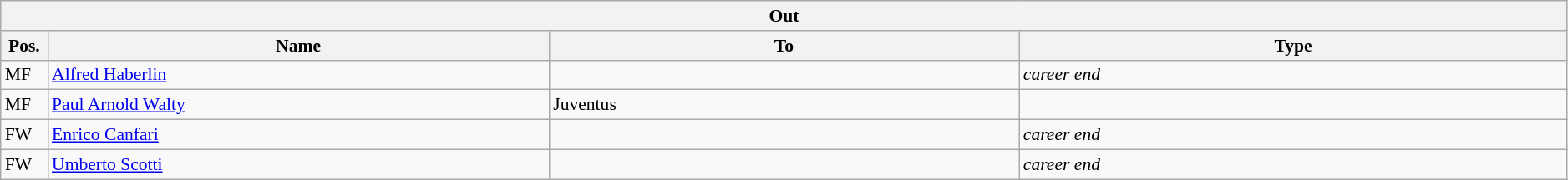<table class="wikitable" style="font-size:90%;width:99%;">
<tr>
<th colspan="4">Out</th>
</tr>
<tr>
<th width=3%>Pos.</th>
<th width=32%>Name</th>
<th width=30%>To</th>
<th width=35%>Type</th>
</tr>
<tr>
<td>MF</td>
<td><a href='#'>Alfred Haberlin</a></td>
<td></td>
<td><em>career end</em></td>
</tr>
<tr>
<td>MF</td>
<td><a href='#'>Paul Arnold Walty</a></td>
<td>Juventus</td>
<td></td>
</tr>
<tr>
<td>FW</td>
<td><a href='#'>Enrico Canfari</a></td>
<td></td>
<td><em>career end</em></td>
</tr>
<tr>
<td>FW</td>
<td><a href='#'>Umberto Scotti</a></td>
<td></td>
<td><em>career end</em></td>
</tr>
</table>
